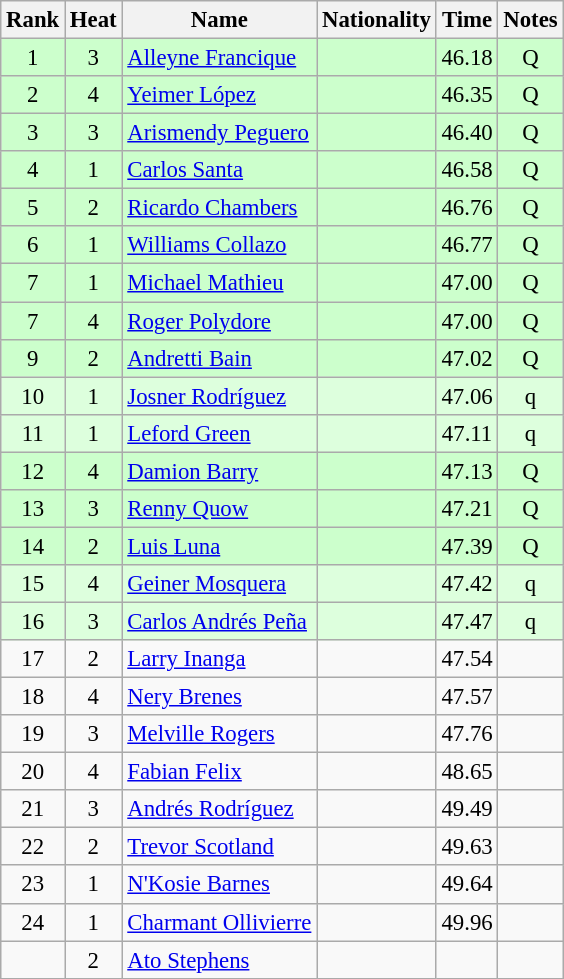<table class="wikitable sortable" style="text-align:center; font-size:95%">
<tr>
<th>Rank</th>
<th>Heat</th>
<th>Name</th>
<th>Nationality</th>
<th>Time</th>
<th>Notes</th>
</tr>
<tr bgcolor=ccffcc>
<td>1</td>
<td>3</td>
<td align=left><a href='#'>Alleyne Francique</a></td>
<td align=left></td>
<td>46.18</td>
<td>Q</td>
</tr>
<tr bgcolor=ccffcc>
<td>2</td>
<td>4</td>
<td align=left><a href='#'>Yeimer López</a></td>
<td align=left></td>
<td>46.35</td>
<td>Q</td>
</tr>
<tr bgcolor=ccffcc>
<td>3</td>
<td>3</td>
<td align=left><a href='#'>Arismendy Peguero</a></td>
<td align=left></td>
<td>46.40</td>
<td>Q</td>
</tr>
<tr bgcolor=ccffcc>
<td>4</td>
<td>1</td>
<td align=left><a href='#'>Carlos Santa</a></td>
<td align=left></td>
<td>46.58</td>
<td>Q</td>
</tr>
<tr bgcolor=ccffcc>
<td>5</td>
<td>2</td>
<td align=left><a href='#'>Ricardo Chambers</a></td>
<td align=left></td>
<td>46.76</td>
<td>Q</td>
</tr>
<tr bgcolor=ccffcc>
<td>6</td>
<td>1</td>
<td align=left><a href='#'>Williams Collazo</a></td>
<td align=left></td>
<td>46.77</td>
<td>Q</td>
</tr>
<tr bgcolor=ccffcc>
<td>7</td>
<td>1</td>
<td align=left><a href='#'>Michael Mathieu</a></td>
<td align=left></td>
<td>47.00</td>
<td>Q</td>
</tr>
<tr bgcolor=ccffcc>
<td>7</td>
<td>4</td>
<td align=left><a href='#'>Roger Polydore</a></td>
<td align=left></td>
<td>47.00</td>
<td>Q</td>
</tr>
<tr bgcolor=ccffcc>
<td>9</td>
<td>2</td>
<td align=left><a href='#'>Andretti Bain</a></td>
<td align=left></td>
<td>47.02</td>
<td>Q</td>
</tr>
<tr bgcolor=ddffdd>
<td>10</td>
<td>1</td>
<td align=left><a href='#'>Josner Rodríguez</a></td>
<td align=left></td>
<td>47.06</td>
<td>q</td>
</tr>
<tr bgcolor=ddffdd>
<td>11</td>
<td>1</td>
<td align=left><a href='#'>Leford Green</a></td>
<td align=left></td>
<td>47.11</td>
<td>q</td>
</tr>
<tr bgcolor=ccffcc>
<td>12</td>
<td>4</td>
<td align=left><a href='#'>Damion Barry</a></td>
<td align=left></td>
<td>47.13</td>
<td>Q</td>
</tr>
<tr bgcolor=ccffcc>
<td>13</td>
<td>3</td>
<td align=left><a href='#'>Renny Quow</a></td>
<td align=left></td>
<td>47.21</td>
<td>Q</td>
</tr>
<tr bgcolor=ccffcc>
<td>14</td>
<td>2</td>
<td align=left><a href='#'>Luis Luna</a></td>
<td align=left></td>
<td>47.39</td>
<td>Q</td>
</tr>
<tr bgcolor=ddffdd>
<td>15</td>
<td>4</td>
<td align=left><a href='#'>Geiner Mosquera</a></td>
<td align=left></td>
<td>47.42</td>
<td>q</td>
</tr>
<tr bgcolor=ddffdd>
<td>16</td>
<td>3</td>
<td align=left><a href='#'>Carlos Andrés Peña</a></td>
<td align=left></td>
<td>47.47</td>
<td>q</td>
</tr>
<tr>
<td>17</td>
<td>2</td>
<td align=left><a href='#'>Larry Inanga</a></td>
<td align=left></td>
<td>47.54</td>
<td></td>
</tr>
<tr>
<td>18</td>
<td>4</td>
<td align=left><a href='#'>Nery Brenes</a></td>
<td align=left></td>
<td>47.57</td>
<td></td>
</tr>
<tr>
<td>19</td>
<td>3</td>
<td align=left><a href='#'>Melville Rogers</a></td>
<td align=left></td>
<td>47.76</td>
<td></td>
</tr>
<tr>
<td>20</td>
<td>4</td>
<td align=left><a href='#'>Fabian Felix</a></td>
<td align=left></td>
<td>48.65</td>
<td></td>
</tr>
<tr>
<td>21</td>
<td>3</td>
<td align=left><a href='#'>Andrés Rodríguez</a></td>
<td align=left></td>
<td>49.49</td>
<td></td>
</tr>
<tr>
<td>22</td>
<td>2</td>
<td align=left><a href='#'>Trevor Scotland</a></td>
<td align=left></td>
<td>49.63</td>
<td></td>
</tr>
<tr>
<td>23</td>
<td>1</td>
<td align=left><a href='#'>N'Kosie Barnes</a></td>
<td align=left></td>
<td>49.64</td>
<td></td>
</tr>
<tr>
<td>24</td>
<td>1</td>
<td align=left><a href='#'>Charmant Ollivierre</a></td>
<td align=left></td>
<td>49.96</td>
<td></td>
</tr>
<tr>
<td></td>
<td>2</td>
<td align=left><a href='#'>Ato Stephens</a></td>
<td align=left></td>
<td></td>
<td></td>
</tr>
</table>
